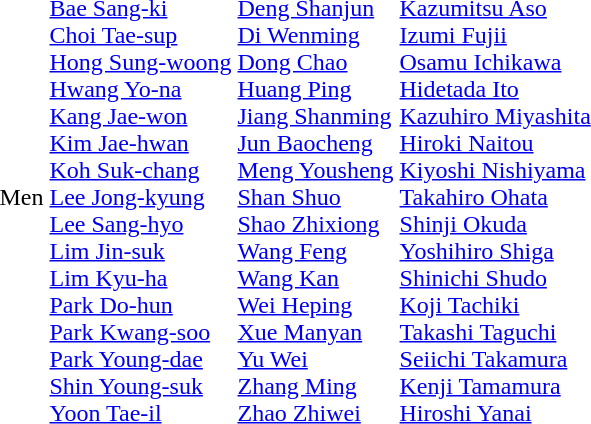<table>
<tr>
<td>Men<br></td>
<td><br><a href='#'>Bae Sang-ki</a><br><a href='#'>Choi Tae-sup</a><br><a href='#'>Hong Sung-woong</a><br><a href='#'>Hwang Yo-na</a><br><a href='#'>Kang Jae-won</a><br><a href='#'>Kim Jae-hwan</a><br><a href='#'>Koh Suk-chang</a><br><a href='#'>Lee Jong-kyung</a><br><a href='#'>Lee Sang-hyo</a><br><a href='#'>Lim Jin-suk</a><br><a href='#'>Lim Kyu-ha</a><br><a href='#'>Park Do-hun</a><br><a href='#'>Park Kwang-soo</a><br><a href='#'>Park Young-dae</a><br><a href='#'>Shin Young-suk</a><br><a href='#'>Yoon Tae-il</a></td>
<td><br><a href='#'>Deng Shanjun</a><br><a href='#'>Di Wenming</a><br><a href='#'>Dong Chao</a><br><a href='#'>Huang Ping</a><br><a href='#'>Jiang Shanming</a><br><a href='#'>Jun Baocheng</a><br><a href='#'>Meng Yousheng</a><br><a href='#'>Shan Shuo</a><br><a href='#'>Shao Zhixiong</a><br><a href='#'>Wang Feng</a><br><a href='#'>Wang Kan</a><br><a href='#'>Wei Heping</a><br><a href='#'>Xue Manyan</a><br><a href='#'>Yu Wei</a><br><a href='#'>Zhang Ming</a><br><a href='#'>Zhao Zhiwei</a></td>
<td><br><a href='#'>Kazumitsu Aso</a><br><a href='#'>Izumi Fujii</a><br><a href='#'>Osamu Ichikawa</a><br><a href='#'>Hidetada Ito</a><br><a href='#'>Kazuhiro Miyashita</a><br><a href='#'>Hiroki Naitou</a><br><a href='#'>Kiyoshi Nishiyama</a><br><a href='#'>Takahiro Ohata</a><br><a href='#'>Shinji Okuda</a><br><a href='#'>Yoshihiro Shiga</a><br><a href='#'>Shinichi Shudo</a><br><a href='#'>Koji Tachiki</a><br><a href='#'>Takashi Taguchi</a><br><a href='#'>Seiichi Takamura</a><br><a href='#'>Kenji Tamamura</a><br><a href='#'>Hiroshi Yanai</a></td>
</tr>
</table>
